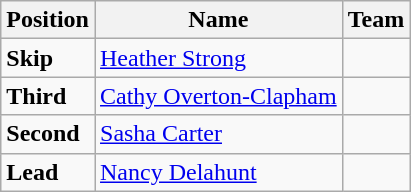<table class="wikitable">
<tr>
<th><strong>Position</strong></th>
<th><strong>Name</strong></th>
<th><strong>Team</strong></th>
</tr>
<tr>
<td><strong>Skip</strong></td>
<td><a href='#'>Heather Strong</a></td>
<td></td>
</tr>
<tr>
<td><strong>Third</strong></td>
<td><a href='#'>Cathy Overton-Clapham</a></td>
<td></td>
</tr>
<tr>
<td><strong>Second</strong></td>
<td><a href='#'>Sasha Carter</a></td>
<td></td>
</tr>
<tr>
<td><strong>Lead</strong></td>
<td><a href='#'>Nancy Delahunt</a></td>
<td></td>
</tr>
</table>
